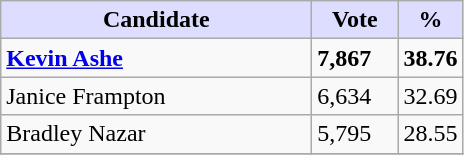<table class="wikitable">
<tr>
<th style="background:#ddf; width:200px;">Candidate</th>
<th style="background:#ddf; width:50px;">Vote</th>
<th style="background:#ddf; width:30px;">%</th>
</tr>
<tr>
<td><strong><a href='#'>Kevin Ashe</a></strong></td>
<td><strong>7,867</strong></td>
<td><strong>38.76</strong></td>
</tr>
<tr>
<td>Janice Frampton</td>
<td>6,634</td>
<td>32.69</td>
</tr>
<tr>
<td>Bradley Nazar</td>
<td>5,795</td>
<td>28.55</td>
</tr>
<tr>
</tr>
</table>
